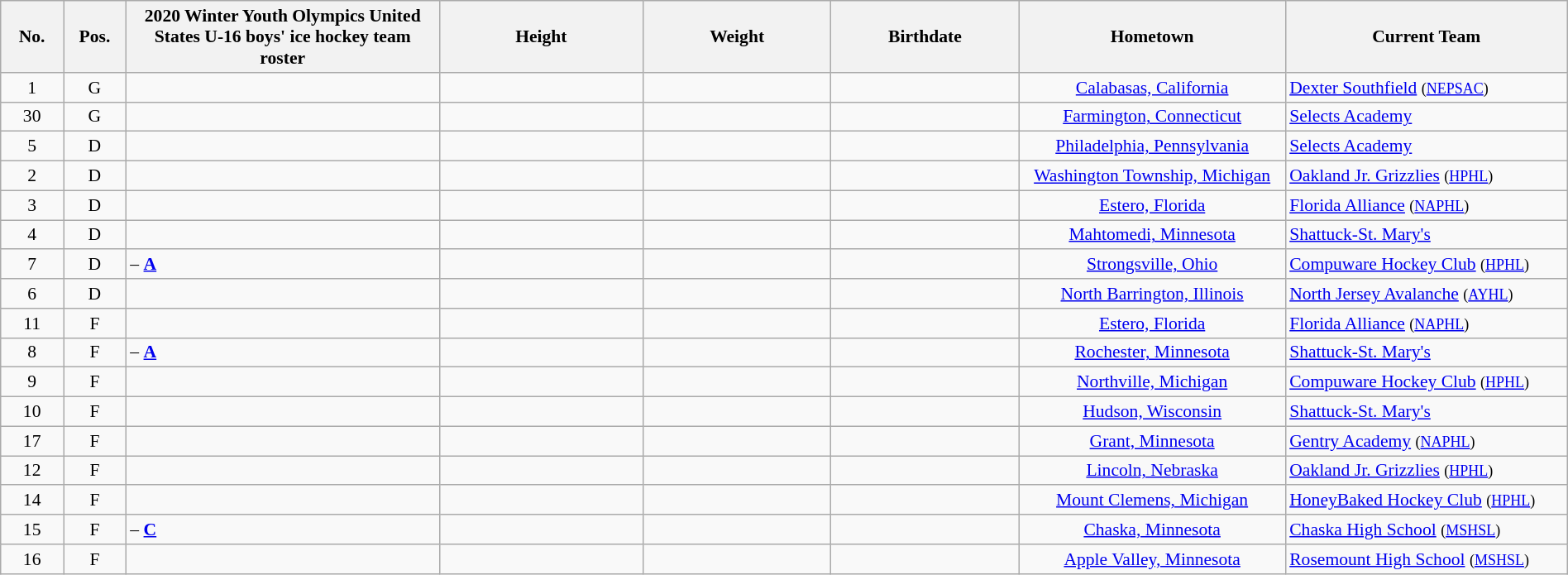<table class="wikitable sortable" width="100%" style="font-size: 90%; text-align: center;">
<tr>
<th style="width:  4%;">No.</th>
<th style="width:  4%;">Pos.</th>
<th style="width: 20%;">2020 Winter Youth Olympics United States U-16 boys' ice hockey team roster</th>
<th style="width: 13%;">Height</th>
<th style="width: 12%;">Weight</th>
<th style="width: 12%;">Birthdate</th>
<th style="width: 17%;">Hometown</th>
<th style="width: 18%;">Current Team</th>
</tr>
<tr>
<td>1</td>
<td>G</td>
<td align=left></td>
<td></td>
<td></td>
<td align=right></td>
<td><a href='#'>Calabasas, California</a></td>
<td align=left><a href='#'>Dexter Southfield</a> <small>(<a href='#'>NEPSAC</a>)</small></td>
</tr>
<tr>
<td>30</td>
<td>G</td>
<td align=left></td>
<td></td>
<td></td>
<td align=right></td>
<td><a href='#'>Farmington, Connecticut</a></td>
<td align=left><a href='#'>Selects Academy</a></td>
</tr>
<tr>
<td>5</td>
<td>D</td>
<td align=left></td>
<td></td>
<td></td>
<td align=right></td>
<td><a href='#'>Philadelphia, Pennsylvania</a></td>
<td align=left><a href='#'>Selects Academy</a></td>
</tr>
<tr>
<td>2</td>
<td>D</td>
<td align=left></td>
<td></td>
<td></td>
<td align=right></td>
<td><a href='#'>Washington Township, Michigan</a></td>
<td align=left><a href='#'>Oakland Jr. Grizzlies</a> <small>(<a href='#'>HPHL</a>)</small></td>
</tr>
<tr>
<td>3</td>
<td>D</td>
<td align=left></td>
<td></td>
<td></td>
<td align=right></td>
<td><a href='#'>Estero, Florida</a></td>
<td align=left><a href='#'>Florida Alliance</a> <small>(<a href='#'>NAPHL</a>)</small></td>
</tr>
<tr>
<td>4</td>
<td>D</td>
<td align=left></td>
<td></td>
<td></td>
<td align=right></td>
<td><a href='#'>Mahtomedi, Minnesota</a></td>
<td align=left><a href='#'>Shattuck-St. Mary's</a></td>
</tr>
<tr>
<td>7</td>
<td>D</td>
<td align=left> – <strong><a href='#'>A</a></strong></td>
<td></td>
<td></td>
<td align=right></td>
<td><a href='#'>Strongsville, Ohio</a></td>
<td align=left><a href='#'>Compuware Hockey Club</a> <small>(<a href='#'>HPHL</a>)</small></td>
</tr>
<tr>
<td>6</td>
<td>D</td>
<td align=left></td>
<td></td>
<td></td>
<td align=right></td>
<td><a href='#'>North Barrington, Illinois</a></td>
<td align=left><a href='#'>North Jersey Avalanche</a> <small>(<a href='#'>AYHL</a>)</small></td>
</tr>
<tr>
<td>11</td>
<td>F</td>
<td align=left></td>
<td></td>
<td></td>
<td align=right></td>
<td><a href='#'>Estero, Florida</a></td>
<td align=left><a href='#'>Florida Alliance</a> <small>(<a href='#'>NAPHL</a>)</small></td>
</tr>
<tr>
<td>8</td>
<td>F</td>
<td align=left> – <strong><a href='#'>A</a></strong></td>
<td></td>
<td></td>
<td align=right></td>
<td><a href='#'>Rochester, Minnesota</a></td>
<td align=left><a href='#'>Shattuck-St. Mary's</a></td>
</tr>
<tr>
<td>9</td>
<td>F</td>
<td align=left></td>
<td></td>
<td></td>
<td align=right></td>
<td><a href='#'>Northville, Michigan</a></td>
<td align=left><a href='#'>Compuware Hockey Club</a> <small>(<a href='#'>HPHL</a>)</small></td>
</tr>
<tr>
<td>10</td>
<td>F</td>
<td align=left></td>
<td></td>
<td></td>
<td align=right></td>
<td><a href='#'>Hudson, Wisconsin</a></td>
<td align=left><a href='#'>Shattuck-St. Mary's</a></td>
</tr>
<tr>
<td>17</td>
<td>F</td>
<td align=left></td>
<td></td>
<td></td>
<td align=right></td>
<td><a href='#'>Grant, Minnesota</a></td>
<td align=left><a href='#'>Gentry Academy</a> <small>(<a href='#'>NAPHL</a>)</small></td>
</tr>
<tr>
<td>12</td>
<td>F</td>
<td align=left></td>
<td></td>
<td></td>
<td align=right></td>
<td><a href='#'>Lincoln, Nebraska</a></td>
<td align=left><a href='#'>Oakland Jr. Grizzlies</a> <small>(<a href='#'>HPHL</a>)</small></td>
</tr>
<tr>
<td>14</td>
<td>F</td>
<td align=left></td>
<td></td>
<td></td>
<td align=right></td>
<td><a href='#'>Mount Clemens, Michigan</a></td>
<td align=left><a href='#'>HoneyBaked Hockey Club</a> <small>(<a href='#'>HPHL</a>)</small></td>
</tr>
<tr>
<td>15</td>
<td>F</td>
<td align=left> – <strong><a href='#'>C</a></strong></td>
<td></td>
<td></td>
<td align=right></td>
<td><a href='#'>Chaska, Minnesota</a></td>
<td align=left><a href='#'>Chaska High School</a> <small>(<a href='#'>MSHSL</a>)</small></td>
</tr>
<tr>
<td>16</td>
<td>F</td>
<td align=left></td>
<td></td>
<td></td>
<td align=right></td>
<td><a href='#'>Apple Valley, Minnesota</a></td>
<td align=left><a href='#'>Rosemount High School</a> <small>(<a href='#'>MSHSL</a>)</small></td>
</tr>
</table>
